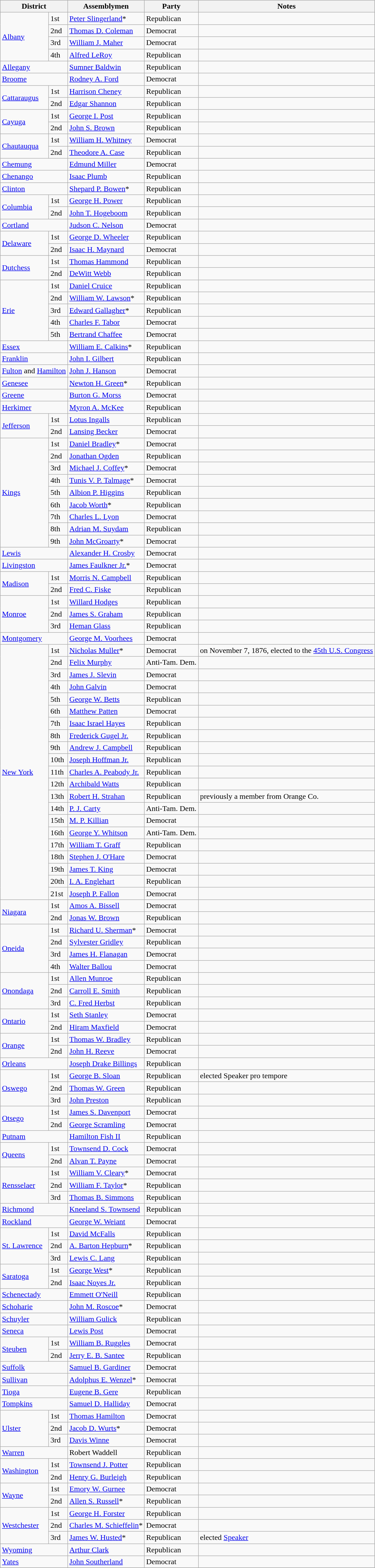<table class=wikitable>
<tr>
<th colspan="2">District</th>
<th>Assemblymen</th>
<th>Party</th>
<th>Notes</th>
</tr>
<tr>
<td rowspan="4"><a href='#'>Albany</a></td>
<td>1st</td>
<td><a href='#'>Peter Slingerland</a>*</td>
<td>Republican</td>
<td></td>
</tr>
<tr>
<td>2nd</td>
<td><a href='#'>Thomas D. Coleman</a></td>
<td>Democrat</td>
<td></td>
</tr>
<tr>
<td>3rd</td>
<td><a href='#'>William J. Maher</a></td>
<td>Democrat</td>
<td></td>
</tr>
<tr>
<td>4th</td>
<td><a href='#'>Alfred LeRoy</a></td>
<td>Republican</td>
<td></td>
</tr>
<tr>
<td colspan="2"><a href='#'>Allegany</a></td>
<td><a href='#'>Sumner Baldwin</a></td>
<td>Republican</td>
<td></td>
</tr>
<tr>
<td colspan="2"><a href='#'>Broome</a></td>
<td><a href='#'>Rodney A. Ford</a></td>
<td>Democrat</td>
<td></td>
</tr>
<tr>
<td rowspan="2"><a href='#'>Cattaraugus</a></td>
<td>1st</td>
<td><a href='#'>Harrison Cheney</a></td>
<td>Republican</td>
<td></td>
</tr>
<tr>
<td>2nd</td>
<td><a href='#'>Edgar Shannon</a></td>
<td>Republican</td>
<td></td>
</tr>
<tr>
<td rowspan="2"><a href='#'>Cayuga</a></td>
<td>1st</td>
<td><a href='#'>George I. Post</a></td>
<td>Republican</td>
<td></td>
</tr>
<tr>
<td>2nd</td>
<td><a href='#'>John S. Brown</a></td>
<td>Republican</td>
<td></td>
</tr>
<tr>
<td rowspan="2"><a href='#'>Chautauqua</a></td>
<td>1st</td>
<td><a href='#'>William H. Whitney</a></td>
<td>Democrat</td>
<td></td>
</tr>
<tr>
<td>2nd</td>
<td><a href='#'>Theodore A. Case</a></td>
<td>Republican</td>
<td></td>
</tr>
<tr>
<td colspan="2"><a href='#'>Chemung</a></td>
<td><a href='#'>Edmund Miller</a></td>
<td>Democrat</td>
<td></td>
</tr>
<tr>
<td colspan="2"><a href='#'>Chenango</a></td>
<td><a href='#'>Isaac Plumb</a></td>
<td>Republican</td>
<td></td>
</tr>
<tr>
<td colspan="2"><a href='#'>Clinton</a></td>
<td><a href='#'>Shepard P. Bowen</a>*</td>
<td>Republican</td>
<td></td>
</tr>
<tr>
<td rowspan="2"><a href='#'>Columbia</a></td>
<td>1st</td>
<td><a href='#'>George H. Power</a></td>
<td>Republican</td>
<td></td>
</tr>
<tr>
<td>2nd</td>
<td><a href='#'>John T. Hogeboom</a></td>
<td>Republican</td>
<td></td>
</tr>
<tr>
<td colspan="2"><a href='#'>Cortland</a></td>
<td><a href='#'>Judson C. Nelson</a></td>
<td>Democrat</td>
<td></td>
</tr>
<tr>
<td rowspan="2"><a href='#'>Delaware</a></td>
<td>1st</td>
<td><a href='#'>George D. Wheeler</a></td>
<td>Republican</td>
<td></td>
</tr>
<tr>
<td>2nd</td>
<td><a href='#'>Isaac H. Maynard</a></td>
<td>Democrat</td>
<td></td>
</tr>
<tr>
<td rowspan="2"><a href='#'>Dutchess</a></td>
<td>1st</td>
<td><a href='#'>Thomas Hammond</a></td>
<td>Republican</td>
<td></td>
</tr>
<tr>
<td>2nd</td>
<td><a href='#'>DeWitt Webb</a></td>
<td>Republican</td>
<td></td>
</tr>
<tr>
<td rowspan="5"><a href='#'>Erie</a></td>
<td>1st</td>
<td><a href='#'>Daniel Cruice</a></td>
<td>Republican</td>
<td></td>
</tr>
<tr>
<td>2nd</td>
<td><a href='#'>William W. Lawson</a>*</td>
<td>Republican</td>
<td></td>
</tr>
<tr>
<td>3rd</td>
<td><a href='#'>Edward Gallagher</a>*</td>
<td>Republican</td>
<td></td>
</tr>
<tr>
<td>4th</td>
<td><a href='#'>Charles F. Tabor</a></td>
<td>Democrat</td>
<td></td>
</tr>
<tr>
<td>5th</td>
<td><a href='#'>Bertrand Chaffee</a></td>
<td>Democrat</td>
<td></td>
</tr>
<tr>
<td colspan="2"><a href='#'>Essex</a></td>
<td><a href='#'>William E. Calkins</a>*</td>
<td>Republican</td>
<td></td>
</tr>
<tr>
<td colspan="2"><a href='#'>Franklin</a></td>
<td><a href='#'>John I. Gilbert</a></td>
<td>Republican</td>
<td></td>
</tr>
<tr>
<td colspan="2"><a href='#'>Fulton</a> and <a href='#'>Hamilton</a></td>
<td><a href='#'>John J. Hanson</a></td>
<td>Democrat</td>
<td></td>
</tr>
<tr>
<td colspan="2"><a href='#'>Genesee</a></td>
<td><a href='#'>Newton H. Green</a>*</td>
<td>Republican</td>
<td></td>
</tr>
<tr>
<td colspan="2"><a href='#'>Greene</a></td>
<td><a href='#'>Burton G. Morss</a></td>
<td>Democrat</td>
<td></td>
</tr>
<tr>
<td colspan="2"><a href='#'>Herkimer</a></td>
<td><a href='#'>Myron A. McKee</a></td>
<td>Republican</td>
<td></td>
</tr>
<tr>
<td rowspan="2"><a href='#'>Jefferson</a></td>
<td>1st</td>
<td><a href='#'>Lotus Ingalls</a></td>
<td>Republican</td>
<td></td>
</tr>
<tr>
<td>2nd</td>
<td><a href='#'>Lansing Becker</a></td>
<td>Democrat</td>
<td></td>
</tr>
<tr>
<td rowspan="9"><a href='#'>Kings</a></td>
<td>1st</td>
<td><a href='#'>Daniel Bradley</a>*</td>
<td>Democrat</td>
<td></td>
</tr>
<tr>
<td>2nd</td>
<td><a href='#'>Jonathan Ogden</a></td>
<td>Republican</td>
<td></td>
</tr>
<tr>
<td>3rd</td>
<td><a href='#'>Michael J. Coffey</a>*</td>
<td>Democrat</td>
<td></td>
</tr>
<tr>
<td>4th</td>
<td><a href='#'>Tunis V. P. Talmage</a>*</td>
<td>Democrat</td>
<td></td>
</tr>
<tr>
<td>5th</td>
<td><a href='#'>Albion P. Higgins</a></td>
<td>Republican</td>
<td></td>
</tr>
<tr>
<td>6th</td>
<td><a href='#'>Jacob Worth</a>*</td>
<td>Republican</td>
<td></td>
</tr>
<tr>
<td>7th</td>
<td><a href='#'>Charles L. Lyon</a></td>
<td>Democrat</td>
<td></td>
</tr>
<tr>
<td>8th</td>
<td><a href='#'>Adrian M. Suydam</a></td>
<td>Republican</td>
<td></td>
</tr>
<tr>
<td>9th</td>
<td><a href='#'>John McGroarty</a>*</td>
<td>Democrat</td>
<td></td>
</tr>
<tr>
<td colspan="2"><a href='#'>Lewis</a></td>
<td><a href='#'>Alexander H. Crosby</a></td>
<td>Democrat</td>
<td></td>
</tr>
<tr>
<td colspan="2"><a href='#'>Livingston</a></td>
<td><a href='#'>James Faulkner Jr.</a>*</td>
<td>Democrat</td>
<td></td>
</tr>
<tr>
<td rowspan="2"><a href='#'>Madison</a></td>
<td>1st</td>
<td><a href='#'>Morris N. Campbell</a></td>
<td>Republican</td>
<td></td>
</tr>
<tr>
<td>2nd</td>
<td><a href='#'>Fred C. Fiske</a></td>
<td>Republican</td>
<td></td>
</tr>
<tr>
<td rowspan="3"><a href='#'>Monroe</a></td>
<td>1st</td>
<td><a href='#'>Willard Hodges</a></td>
<td>Republican</td>
<td></td>
</tr>
<tr>
<td>2nd</td>
<td><a href='#'>James S. Graham</a></td>
<td>Republican</td>
<td></td>
</tr>
<tr>
<td>3rd</td>
<td><a href='#'>Heman Glass</a></td>
<td>Republican</td>
<td></td>
</tr>
<tr>
<td colspan="2"><a href='#'>Montgomery</a></td>
<td><a href='#'>George M. Voorhees</a></td>
<td>Democrat</td>
<td></td>
</tr>
<tr>
<td rowspan="21"><a href='#'>New York</a></td>
<td>1st</td>
<td><a href='#'>Nicholas Muller</a>*</td>
<td>Democrat</td>
<td>on November 7, 1876, elected to the <a href='#'>45th U.S. Congress</a></td>
</tr>
<tr>
<td>2nd</td>
<td><a href='#'>Felix Murphy</a></td>
<td>Anti-Tam. Dem.</td>
<td></td>
</tr>
<tr>
<td>3rd</td>
<td><a href='#'>James J. Slevin</a></td>
<td>Democrat</td>
<td></td>
</tr>
<tr>
<td>4th</td>
<td><a href='#'>John Galvin</a></td>
<td>Democrat</td>
<td></td>
</tr>
<tr>
<td>5th</td>
<td><a href='#'>George W. Betts</a></td>
<td>Republican</td>
<td></td>
</tr>
<tr>
<td>6th</td>
<td><a href='#'>Matthew Patten</a></td>
<td>Democrat</td>
<td></td>
</tr>
<tr>
<td>7th</td>
<td><a href='#'>Isaac Israel Hayes</a></td>
<td>Republican</td>
<td></td>
</tr>
<tr>
<td>8th</td>
<td><a href='#'>Frederick Gugel Jr.</a></td>
<td>Republican</td>
<td></td>
</tr>
<tr>
<td>9th</td>
<td><a href='#'>Andrew J. Campbell</a></td>
<td>Republican</td>
<td></td>
</tr>
<tr>
<td>10th</td>
<td><a href='#'>Joseph Hoffman Jr.</a></td>
<td>Republican</td>
<td></td>
</tr>
<tr>
<td>11th</td>
<td><a href='#'>Charles A. Peabody Jr.</a></td>
<td>Republican</td>
<td></td>
</tr>
<tr>
<td>12th</td>
<td><a href='#'>Archibald Watts</a></td>
<td>Republican</td>
<td></td>
</tr>
<tr>
<td>13th</td>
<td><a href='#'>Robert H. Strahan</a></td>
<td>Republican</td>
<td>previously a member from Orange Co.</td>
</tr>
<tr>
<td>14th</td>
<td><a href='#'>P. J. Carty</a></td>
<td>Anti-Tam. Dem.</td>
<td></td>
</tr>
<tr>
<td>15th</td>
<td><a href='#'>M. P. Killian</a></td>
<td>Democrat</td>
<td></td>
</tr>
<tr>
<td>16th</td>
<td><a href='#'>George Y. Whitson</a></td>
<td>Anti-Tam. Dem.</td>
<td></td>
</tr>
<tr>
<td>17th</td>
<td><a href='#'>William T. Graff</a></td>
<td>Republican</td>
<td></td>
</tr>
<tr>
<td>18th</td>
<td><a href='#'>Stephen J. O'Hare</a></td>
<td>Democrat</td>
<td></td>
</tr>
<tr>
<td>19th</td>
<td><a href='#'>James T. King</a></td>
<td>Democrat</td>
<td></td>
</tr>
<tr>
<td>20th</td>
<td><a href='#'>I. A. Englehart</a></td>
<td>Republican</td>
<td></td>
</tr>
<tr>
<td>21st</td>
<td><a href='#'>Joseph P. Fallon</a></td>
<td>Democrat</td>
<td></td>
</tr>
<tr>
<td rowspan="2"><a href='#'>Niagara</a></td>
<td>1st</td>
<td><a href='#'>Amos A. Bissell</a></td>
<td>Democrat</td>
<td></td>
</tr>
<tr>
<td>2nd</td>
<td><a href='#'>Jonas W. Brown</a></td>
<td>Republican</td>
<td></td>
</tr>
<tr>
<td rowspan="4"><a href='#'>Oneida</a></td>
<td>1st</td>
<td><a href='#'>Richard U. Sherman</a>*</td>
<td>Democrat</td>
<td></td>
</tr>
<tr>
<td>2nd</td>
<td><a href='#'>Sylvester Gridley</a></td>
<td>Republican</td>
<td></td>
</tr>
<tr>
<td>3rd</td>
<td><a href='#'>James H. Flanagan</a></td>
<td>Democrat</td>
<td></td>
</tr>
<tr>
<td>4th</td>
<td><a href='#'>Walter Ballou</a></td>
<td>Democrat</td>
<td></td>
</tr>
<tr>
<td rowspan="3"><a href='#'>Onondaga</a></td>
<td>1st</td>
<td><a href='#'>Allen Munroe</a></td>
<td>Republican</td>
<td></td>
</tr>
<tr>
<td>2nd</td>
<td><a href='#'>Carroll E. Smith</a></td>
<td>Republican</td>
<td></td>
</tr>
<tr>
<td>3rd</td>
<td><a href='#'>C. Fred Herbst</a></td>
<td>Republican</td>
<td></td>
</tr>
<tr>
<td rowspan="2"><a href='#'>Ontario</a></td>
<td>1st</td>
<td><a href='#'>Seth Stanley</a></td>
<td>Democrat</td>
<td></td>
</tr>
<tr>
<td>2nd</td>
<td><a href='#'>Hiram Maxfield</a></td>
<td>Democrat</td>
<td></td>
</tr>
<tr>
<td rowspan="2"><a href='#'>Orange</a></td>
<td>1st</td>
<td><a href='#'>Thomas W. Bradley</a></td>
<td>Republican</td>
<td></td>
</tr>
<tr>
<td>2nd</td>
<td><a href='#'>John H. Reeve</a></td>
<td>Democrat</td>
<td></td>
</tr>
<tr>
<td colspan="2"><a href='#'>Orleans</a></td>
<td><a href='#'>Joseph Drake Billings</a></td>
<td>Republican</td>
<td></td>
</tr>
<tr>
<td rowspan="3"><a href='#'>Oswego</a></td>
<td>1st</td>
<td><a href='#'>George B. Sloan</a></td>
<td>Republican</td>
<td>elected Speaker pro tempore</td>
</tr>
<tr>
<td>2nd</td>
<td><a href='#'>Thomas W. Green</a></td>
<td>Republican</td>
<td></td>
</tr>
<tr>
<td>3rd</td>
<td><a href='#'>John Preston</a></td>
<td>Republican</td>
<td></td>
</tr>
<tr>
<td rowspan="2"><a href='#'>Otsego</a></td>
<td>1st</td>
<td><a href='#'>James S. Davenport</a></td>
<td>Democrat</td>
<td></td>
</tr>
<tr>
<td>2nd</td>
<td><a href='#'>George Scramling</a></td>
<td>Democrat</td>
<td></td>
</tr>
<tr>
<td colspan="2"><a href='#'>Putnam</a></td>
<td><a href='#'>Hamilton Fish II</a></td>
<td>Republican</td>
<td></td>
</tr>
<tr>
<td rowspan="2"><a href='#'>Queens</a></td>
<td>1st</td>
<td><a href='#'>Townsend D. Cock</a></td>
<td>Democrat</td>
<td></td>
</tr>
<tr>
<td>2nd</td>
<td><a href='#'>Alvan T. Payne</a></td>
<td>Democrat</td>
<td></td>
</tr>
<tr>
<td rowspan="3"><a href='#'>Rensselaer</a></td>
<td>1st</td>
<td><a href='#'>William V. Cleary</a>*</td>
<td>Democrat</td>
<td></td>
</tr>
<tr>
<td>2nd</td>
<td><a href='#'>William F. Taylor</a>*</td>
<td>Republican</td>
<td></td>
</tr>
<tr>
<td>3rd</td>
<td><a href='#'>Thomas B. Simmons</a></td>
<td>Republican</td>
<td></td>
</tr>
<tr>
<td colspan="2"><a href='#'>Richmond</a></td>
<td><a href='#'>Kneeland S. Townsend</a></td>
<td>Republican</td>
<td></td>
</tr>
<tr>
<td colspan="2"><a href='#'>Rockland</a></td>
<td><a href='#'>George W. Weiant</a></td>
<td>Democrat</td>
<td></td>
</tr>
<tr>
<td rowspan="3"><a href='#'>St. Lawrence</a></td>
<td>1st</td>
<td><a href='#'>David McFalls</a></td>
<td>Republican</td>
<td></td>
</tr>
<tr>
<td>2nd</td>
<td><a href='#'>A. Barton Hepburn</a>*</td>
<td>Republican</td>
<td></td>
</tr>
<tr>
<td>3rd</td>
<td><a href='#'>Lewis C. Lang</a></td>
<td>Republican</td>
<td></td>
</tr>
<tr>
<td rowspan="2"><a href='#'>Saratoga</a></td>
<td>1st</td>
<td><a href='#'>George West</a>*</td>
<td>Republican</td>
<td></td>
</tr>
<tr>
<td>2nd</td>
<td><a href='#'>Isaac Noyes Jr.</a></td>
<td>Republican</td>
<td></td>
</tr>
<tr>
<td colspan="2"><a href='#'>Schenectady</a></td>
<td><a href='#'>Emmett O'Neill</a></td>
<td>Republican</td>
<td></td>
</tr>
<tr>
<td colspan="2"><a href='#'>Schoharie</a></td>
<td><a href='#'>John M. Roscoe</a>*</td>
<td>Democrat</td>
<td></td>
</tr>
<tr>
<td colspan="2"><a href='#'>Schuyler</a></td>
<td><a href='#'>William Gulick</a></td>
<td>Republican</td>
<td></td>
</tr>
<tr>
<td colspan="2"><a href='#'>Seneca</a></td>
<td><a href='#'>Lewis Post</a></td>
<td>Democrat</td>
<td></td>
</tr>
<tr>
<td rowspan="2"><a href='#'>Steuben</a></td>
<td>1st</td>
<td><a href='#'>William B. Ruggles</a></td>
<td>Democrat</td>
<td></td>
</tr>
<tr>
<td>2nd</td>
<td><a href='#'>Jerry E. B. Santee</a></td>
<td>Republican</td>
<td></td>
</tr>
<tr>
<td colspan="2"><a href='#'>Suffolk</a></td>
<td><a href='#'>Samuel B. Gardiner</a></td>
<td>Democrat</td>
<td></td>
</tr>
<tr>
<td colspan="2"><a href='#'>Sullivan</a></td>
<td><a href='#'>Adolphus E. Wenzel</a>*</td>
<td>Democrat</td>
<td></td>
</tr>
<tr>
<td colspan="2"><a href='#'>Tioga</a></td>
<td><a href='#'>Eugene B. Gere</a></td>
<td>Republican</td>
<td></td>
</tr>
<tr>
<td colspan="2"><a href='#'>Tompkins</a></td>
<td><a href='#'>Samuel D. Halliday</a></td>
<td>Democrat</td>
<td></td>
</tr>
<tr>
<td rowspan="3"><a href='#'>Ulster</a></td>
<td>1st</td>
<td><a href='#'>Thomas Hamilton</a></td>
<td>Democrat</td>
<td></td>
</tr>
<tr>
<td>2nd</td>
<td><a href='#'>Jacob D. Wurts</a>*</td>
<td>Democrat</td>
<td></td>
</tr>
<tr>
<td>3rd</td>
<td><a href='#'>Davis Winne</a></td>
<td>Democrat</td>
<td></td>
</tr>
<tr>
<td colspan="2"><a href='#'>Warren</a></td>
<td>Robert Waddell</td>
<td>Republican</td>
<td></td>
</tr>
<tr>
<td rowspan="2"><a href='#'>Washington</a></td>
<td>1st</td>
<td><a href='#'>Townsend J. Potter</a></td>
<td>Republican</td>
<td></td>
</tr>
<tr>
<td>2nd</td>
<td><a href='#'>Henry G. Burleigh</a></td>
<td>Republican</td>
<td></td>
</tr>
<tr>
<td rowspan="2"><a href='#'>Wayne</a></td>
<td>1st</td>
<td><a href='#'>Emory W. Gurnee</a></td>
<td>Democrat</td>
<td></td>
</tr>
<tr>
<td>2nd</td>
<td><a href='#'>Allen S. Russell</a>*</td>
<td>Republican</td>
<td></td>
</tr>
<tr>
<td rowspan="3"><a href='#'>Westchester</a></td>
<td>1st</td>
<td><a href='#'>George H. Forster</a></td>
<td>Republican</td>
<td></td>
</tr>
<tr>
<td>2nd</td>
<td><a href='#'>Charles M. Schieffelin</a>*</td>
<td>Democrat</td>
<td></td>
</tr>
<tr>
<td>3rd</td>
<td><a href='#'>James W. Husted</a>*</td>
<td>Republican</td>
<td>elected <a href='#'>Speaker</a></td>
</tr>
<tr>
<td colspan="2"><a href='#'>Wyoming</a></td>
<td><a href='#'>Arthur Clark</a></td>
<td>Republican</td>
<td></td>
</tr>
<tr>
<td colspan="2"><a href='#'>Yates</a></td>
<td><a href='#'>John Southerland</a></td>
<td>Democrat</td>
<td></td>
</tr>
<tr>
</tr>
</table>
